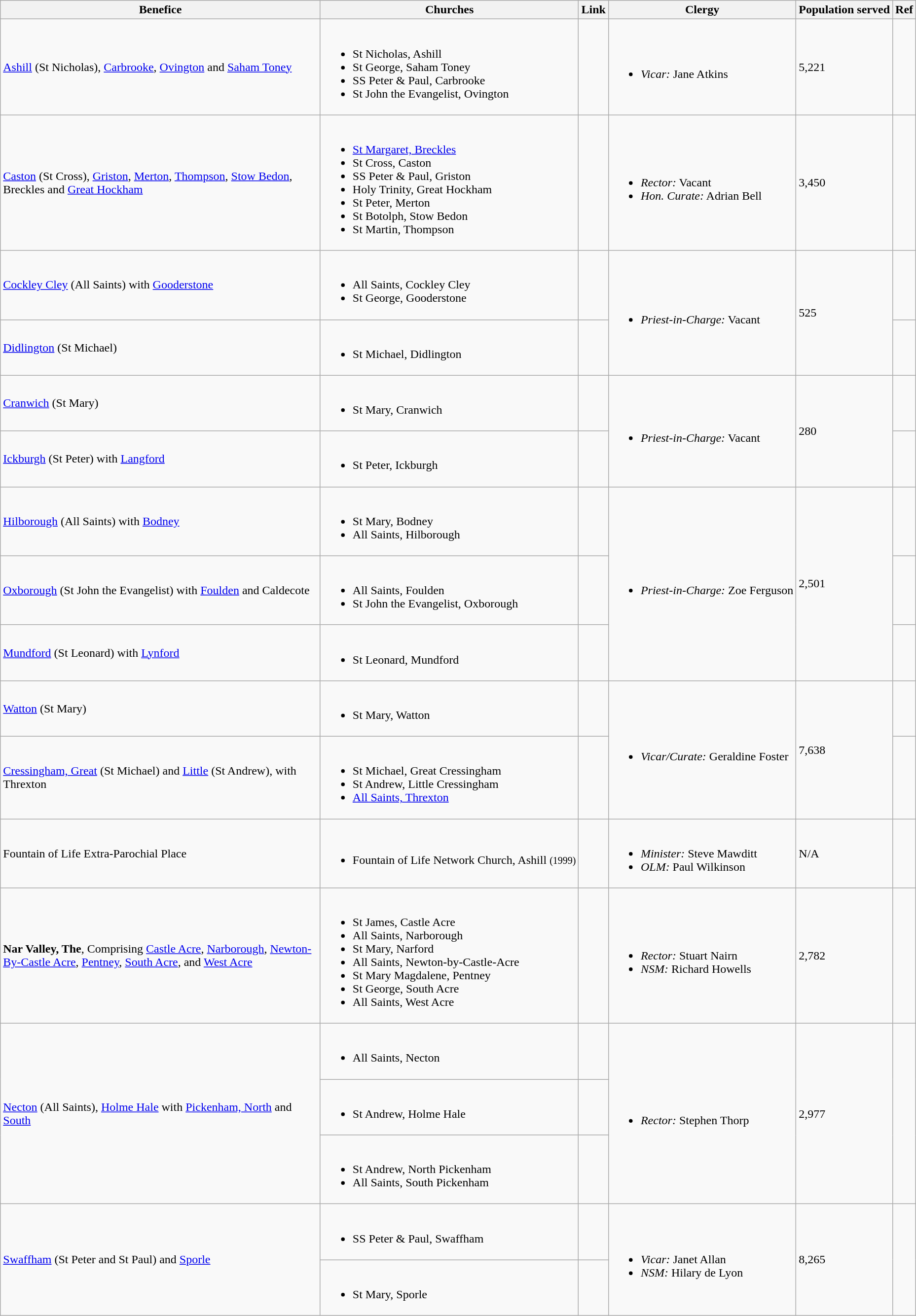<table class="wikitable">
<tr>
<th width="425">Benefice</th>
<th>Churches</th>
<th>Link</th>
<th>Clergy</th>
<th>Population served</th>
<th>Ref</th>
</tr>
<tr>
<td><a href='#'>Ashill</a> (St Nicholas), <a href='#'>Carbrooke</a>, <a href='#'>Ovington</a> and <a href='#'>Saham Toney</a></td>
<td><br><ul><li>St Nicholas, Ashill</li><li>St George, Saham Toney</li><li>SS Peter & Paul, Carbrooke</li><li>St John the Evangelist, Ovington</li></ul></td>
<td></td>
<td><br><ul><li><em>Vicar:</em> Jane Atkins</li></ul></td>
<td>5,221</td>
<td></td>
</tr>
<tr>
<td><a href='#'>Caston</a> (St Cross), <a href='#'>Griston</a>, <a href='#'>Merton</a>, <a href='#'>Thompson</a>, <a href='#'>Stow Bedon</a>, Breckles and <a href='#'>Great Hockham</a></td>
<td><br><ul><li><a href='#'>St Margaret, Breckles</a></li><li>St Cross, Caston</li><li>SS Peter & Paul, Griston</li><li>Holy Trinity, Great Hockham</li><li>St Peter, Merton</li><li>St Botolph, Stow Bedon</li><li>St Martin, Thompson</li></ul></td>
<td></td>
<td><br><ul><li><em>Rector:</em> Vacant</li><li><em>Hon. Curate:</em> Adrian Bell</li></ul></td>
<td>3,450</td>
<td></td>
</tr>
<tr>
<td><a href='#'>Cockley Cley</a> (All Saints) with <a href='#'>Gooderstone</a></td>
<td><br><ul><li>All Saints, Cockley Cley</li><li>St George, Gooderstone</li></ul></td>
<td></td>
<td rowspan="2"><br><ul><li><em>Priest-in-Charge:</em> Vacant</li></ul></td>
<td rowspan="2">525</td>
<td></td>
</tr>
<tr>
<td><a href='#'>Didlington</a> (St Michael)</td>
<td><br><ul><li>St Michael, Didlington</li></ul></td>
<td></td>
<td></td>
</tr>
<tr>
<td><a href='#'>Cranwich</a> (St Mary)</td>
<td><br><ul><li>St Mary, Cranwich</li></ul></td>
<td></td>
<td rowspan="2"><br><ul><li><em>Priest-in-Charge:</em> Vacant</li></ul></td>
<td rowspan="2">280</td>
<td></td>
</tr>
<tr>
<td><a href='#'>Ickburgh</a> (St Peter) with <a href='#'>Langford</a></td>
<td><br><ul><li>St Peter, Ickburgh</li></ul></td>
<td></td>
<td></td>
</tr>
<tr>
<td><a href='#'>Hilborough</a> (All Saints) with <a href='#'>Bodney</a></td>
<td><br><ul><li>St Mary, Bodney</li><li>All Saints, Hilborough</li></ul></td>
<td></td>
<td rowspan="3"><br><ul><li><em>Priest-in-Charge:</em> Zoe Ferguson</li></ul></td>
<td rowspan="3">2,501</td>
<td></td>
</tr>
<tr>
<td><a href='#'>Oxborough</a> (St John the Evangelist) with <a href='#'>Foulden</a> and Caldecote</td>
<td><br><ul><li>All Saints, Foulden</li><li>St John the Evangelist, Oxborough</li></ul></td>
<td></td>
<td></td>
</tr>
<tr>
<td><a href='#'>Mundford</a> (St Leonard) with <a href='#'>Lynford</a></td>
<td><br><ul><li>St Leonard, Mundford</li></ul></td>
<td></td>
<td></td>
</tr>
<tr>
<td><a href='#'>Watton</a> (St Mary)</td>
<td><br><ul><li>St Mary, Watton</li></ul></td>
<td></td>
<td rowspan="2"><br><ul><li><em>Vicar/Curate:</em> Geraldine Foster</li></ul></td>
<td rowspan="2">7,638</td>
<td></td>
</tr>
<tr>
<td><a href='#'>Cressingham, Great</a> (St Michael) and <a href='#'>Little</a> (St Andrew), with Threxton</td>
<td><br><ul><li>St Michael, Great Cressingham</li><li>St Andrew, Little Cressingham</li><li><a href='#'>All Saints, Threxton</a></li></ul></td>
<td></td>
<td></td>
</tr>
<tr>
<td>Fountain of Life Extra-Parochial Place</td>
<td><br><ul><li>Fountain of Life Network Church, Ashill <small>(1999)</small></li></ul></td>
<td></td>
<td><br><ul><li><em>Minister:</em> Steve Mawditt</li><li><em>OLM:</em> Paul Wilkinson</li></ul></td>
<td>N/A</td>
<td></td>
</tr>
<tr>
<td><strong>Nar Valley, The</strong>, Comprising <a href='#'>Castle Acre</a>, <a href='#'>Narborough</a>, <a href='#'>Newton-By-Castle Acre</a>, <a href='#'>Pentney</a>, <a href='#'>South Acre</a>, and <a href='#'>West Acre</a></td>
<td><br><ul><li>St James, Castle Acre</li><li>All Saints, Narborough</li><li>St Mary, Narford</li><li>All Saints, Newton-by-Castle-Acre</li><li>St Mary Magdalene, Pentney</li><li>St George, South Acre</li><li>All Saints, West Acre</li></ul></td>
<td></td>
<td><br><ul><li><em>Rector:</em> Stuart Nairn</li><li><em>NSM:</em> Richard Howells</li></ul></td>
<td>2,782</td>
<td></td>
</tr>
<tr>
<td rowspan="3"><a href='#'>Necton</a> (All Saints), <a href='#'>Holme Hale</a> with <a href='#'>Pickenham, North</a> and <a href='#'>South</a></td>
<td><br><ul><li>All Saints, Necton</li></ul></td>
<td></td>
<td rowspan="3"><br><ul><li><em>Rector:</em> Stephen Thorp</li></ul></td>
<td rowspan="3">2,977</td>
<td rowspan="3"></td>
</tr>
<tr>
<td><br><ul><li>St Andrew, Holme Hale</li></ul></td>
<td></td>
</tr>
<tr>
<td><br><ul><li>St Andrew, North Pickenham</li><li>All Saints, South Pickenham</li></ul></td>
<td></td>
</tr>
<tr>
<td rowspan="2"><a href='#'>Swaffham</a> (St Peter and St Paul) and <a href='#'>Sporle</a></td>
<td><br><ul><li>SS Peter & Paul, Swaffham</li></ul></td>
<td></td>
<td rowspan="2"><br><ul><li><em>Vicar:</em> Janet Allan</li><li><em>NSM:</em> Hilary de Lyon</li></ul></td>
<td rowspan="2">8,265</td>
<td rowspan="2"></td>
</tr>
<tr>
<td><br><ul><li>St Mary, Sporle</li></ul></td>
<td></td>
</tr>
</table>
